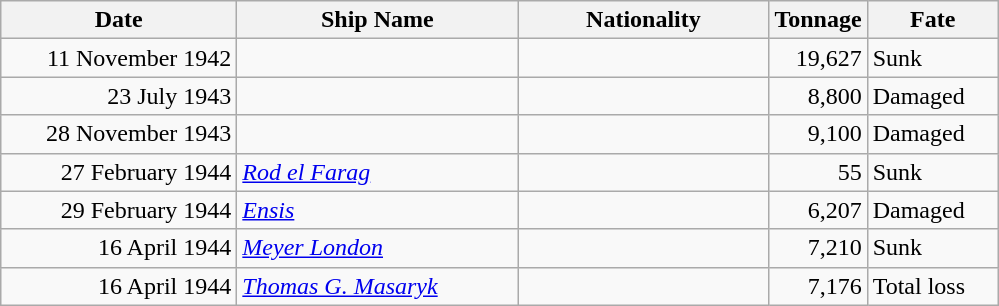<table class="wikitable sortable">
<tr>
<th width="150px">Date</th>
<th width="180px">Ship Name</th>
<th width="160px">Nationality</th>
<th width="25px">Tonnage</th>
<th width="80px">Fate</th>
</tr>
<tr>
<td align="right">11 November 1942</td>
<td align="left"></td>
<td align="left"></td>
<td align="right">19,627</td>
<td align="left">Sunk</td>
</tr>
<tr>
<td align="right">23 July 1943</td>
<td align="left"></td>
<td align="left"></td>
<td align="right">8,800</td>
<td align="left">Damaged</td>
</tr>
<tr>
<td align="right">28 November 1943</td>
<td align="left"></td>
<td align="left"></td>
<td align="right">9,100</td>
<td align="left">Damaged</td>
</tr>
<tr>
<td align="right">27 February 1944</td>
<td align="left"><a href='#'><em>Rod el Farag</em></a></td>
<td align="left"></td>
<td align="right">55</td>
<td align="left">Sunk</td>
</tr>
<tr>
<td align="right">29 February 1944</td>
<td align="left"><a href='#'><em>Ensis</em></a></td>
<td align="left"></td>
<td align="right">6,207</td>
<td align="left">Damaged</td>
</tr>
<tr>
<td align="right">16 April 1944</td>
<td align="left"><a href='#'><em>Meyer London</em></a></td>
<td align="left"></td>
<td align="right">7,210</td>
<td align="left">Sunk</td>
</tr>
<tr>
<td align="right">16 April 1944</td>
<td align="left"><a href='#'><em>Thomas G. Masaryk</em></a></td>
<td align="left"></td>
<td align="right">7,176</td>
<td align="left">Total loss</td>
</tr>
</table>
